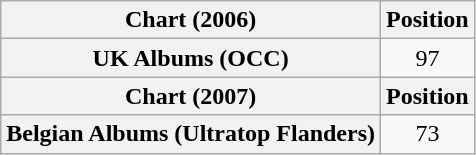<table class="wikitable plainrowheaders" style="text-align:center;">
<tr>
<th>Chart (2006)</th>
<th>Position</th>
</tr>
<tr>
<th scope="row">UK Albums (OCC)</th>
<td>97</td>
</tr>
<tr>
<th>Chart (2007)</th>
<th>Position</th>
</tr>
<tr>
<th scope="row">Belgian Albums (Ultratop Flanders)</th>
<td>73</td>
</tr>
</table>
